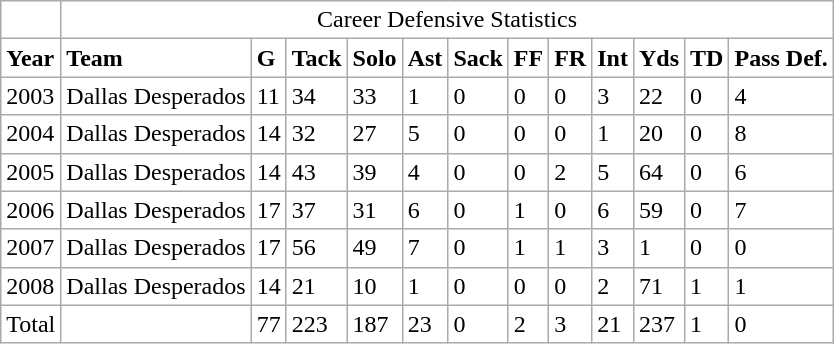<table class="wikitable" border=0 style="background: #FFFFFF;">
<tr>
<td colspan=1></td>
<td colspan=15 align="center">Career Defensive Statistics</td>
</tr>
<tr>
<td><strong>Year</strong></td>
<td><strong>Team</strong></td>
<td><strong>G</strong></td>
<td><strong>Tack</strong></td>
<td><strong>Solo</strong></td>
<td><strong>Ast</strong></td>
<td><strong>Sack</strong></td>
<td><strong>FF</strong></td>
<td><strong>FR</strong></td>
<td><strong>Int</strong></td>
<td><strong>Yds</strong></td>
<td><strong>TD</strong></td>
<td><strong>Pass Def.</strong></td>
</tr>
<tr>
<td>2003</td>
<td>Dallas Desperados</td>
<td>11</td>
<td>34</td>
<td>33</td>
<td>1</td>
<td>0</td>
<td>0</td>
<td>0</td>
<td>3</td>
<td>22</td>
<td>0</td>
<td>4</td>
</tr>
<tr>
<td>2004</td>
<td>Dallas Desperados</td>
<td>14</td>
<td>32</td>
<td>27</td>
<td>5</td>
<td>0</td>
<td>0</td>
<td>0</td>
<td>1</td>
<td>20</td>
<td>0</td>
<td>8</td>
</tr>
<tr>
<td>2005</td>
<td>Dallas Desperados</td>
<td>14</td>
<td>43</td>
<td>39</td>
<td>4</td>
<td>0</td>
<td>0</td>
<td>2</td>
<td>5</td>
<td>64</td>
<td>0</td>
<td>6</td>
</tr>
<tr>
<td>2006</td>
<td>Dallas Desperados</td>
<td>17</td>
<td>37</td>
<td>31</td>
<td>6</td>
<td>0</td>
<td>1</td>
<td>0</td>
<td>6</td>
<td>59</td>
<td>0</td>
<td>7</td>
</tr>
<tr>
<td>2007</td>
<td>Dallas Desperados</td>
<td>17</td>
<td>56</td>
<td>49</td>
<td>7</td>
<td>0</td>
<td>1</td>
<td>1</td>
<td>3</td>
<td>1</td>
<td>0</td>
<td>0</td>
</tr>
<tr>
<td>2008</td>
<td>Dallas Desperados</td>
<td>14</td>
<td>21</td>
<td>10</td>
<td>1</td>
<td>0</td>
<td>0</td>
<td>0</td>
<td>2</td>
<td>71</td>
<td>1</td>
<td>1</td>
</tr>
<tr>
<td>Total</td>
<td></td>
<td>77</td>
<td>223</td>
<td>187</td>
<td>23</td>
<td>0</td>
<td>2</td>
<td>3</td>
<td>21</td>
<td>237</td>
<td>1</td>
<td>0</td>
</tr>
</table>
